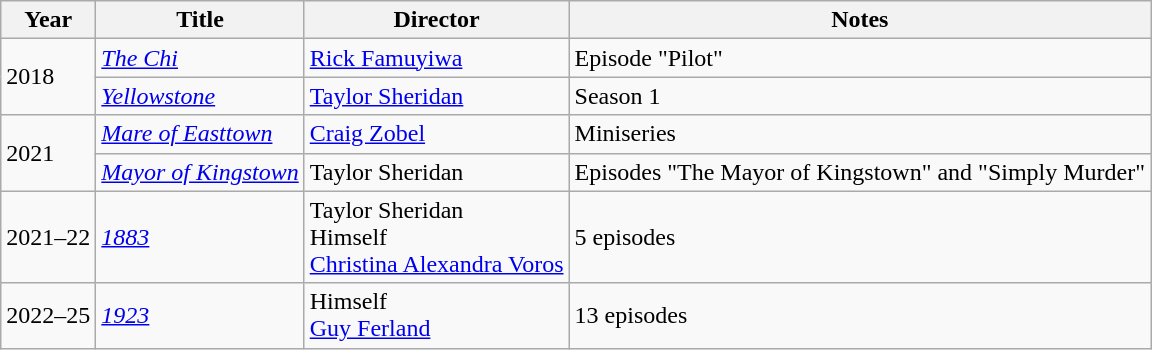<table class="wikitable plainrowheaders">
<tr>
<th>Year</th>
<th>Title</th>
<th>Director</th>
<th>Notes</th>
</tr>
<tr>
<td rowspan=2>2018</td>
<td><em><a href='#'>The Chi</a></em></td>
<td><a href='#'>Rick Famuyiwa</a></td>
<td>Episode "Pilot"</td>
</tr>
<tr>
<td><em><a href='#'>Yellowstone</a></em></td>
<td><a href='#'>Taylor Sheridan</a></td>
<td>Season 1</td>
</tr>
<tr>
<td rowspan=2>2021</td>
<td><em><a href='#'>Mare of Easttown</a></em></td>
<td><a href='#'>Craig Zobel</a></td>
<td>Miniseries</td>
</tr>
<tr>
<td><em><a href='#'>Mayor of Kingstown</a></em></td>
<td>Taylor Sheridan</td>
<td>Episodes "The Mayor of Kingstown" and "Simply Murder"</td>
</tr>
<tr>
<td>2021–22</td>
<td><em><a href='#'>1883</a></em></td>
<td>Taylor Sheridan<br>Himself<br><a href='#'>Christina Alexandra Voros</a></td>
<td>5 episodes</td>
</tr>
<tr>
<td>2022–25</td>
<td><em><a href='#'>1923</a></em></td>
<td>Himself<br><a href='#'>Guy Ferland</a></td>
<td>13 episodes</td>
</tr>
</table>
